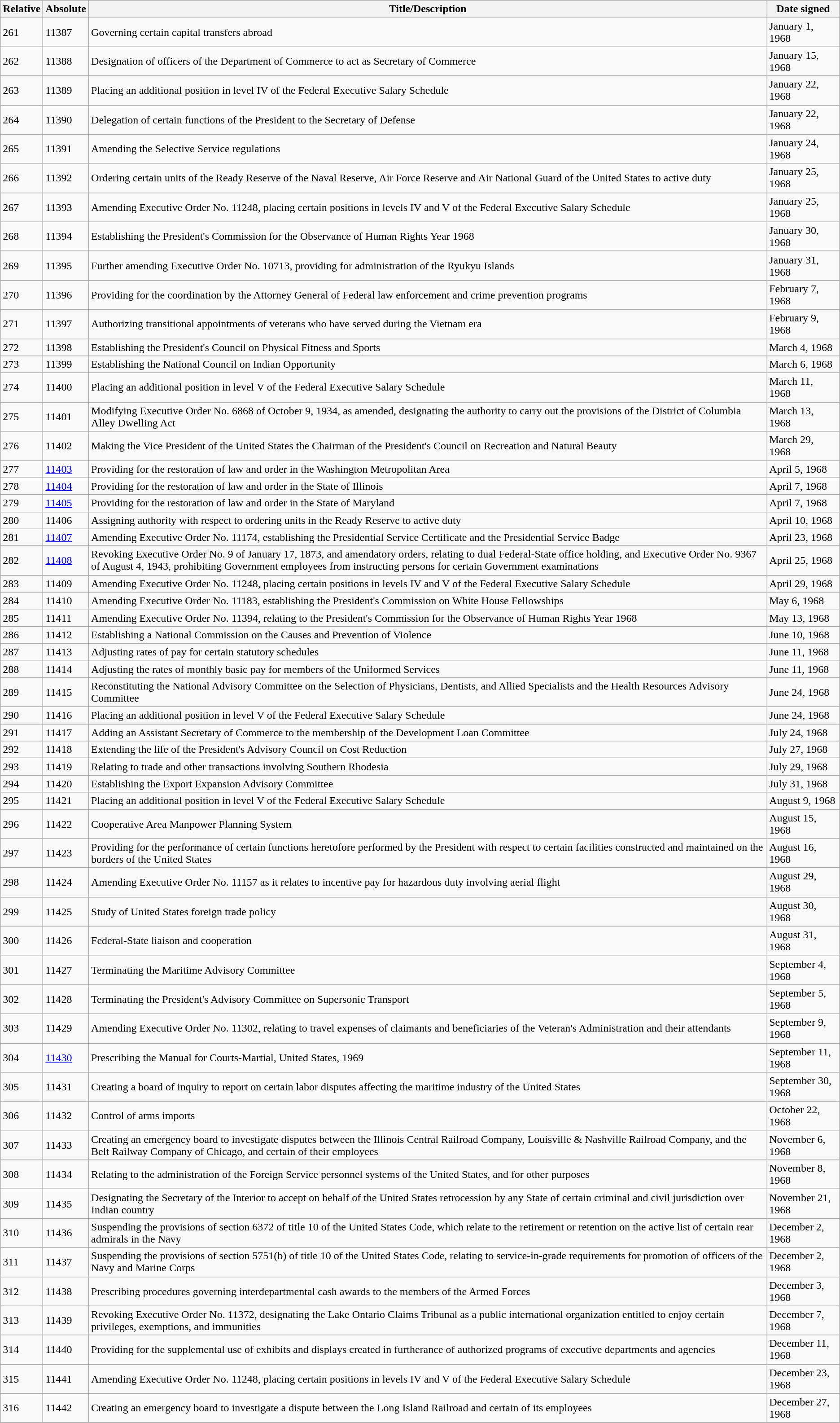<table class="wikitable">
<tr>
<th>Relative </th>
<th>Absolute </th>
<th>Title/Description</th>
<th>Date signed</th>
</tr>
<tr>
<td>261</td>
<td>11387</td>
<td>Governing certain capital transfers abroad</td>
<td>January 1, 1968</td>
</tr>
<tr>
<td>262</td>
<td>11388</td>
<td>Designation of officers of the Department of Commerce to act as Secretary of Commerce</td>
<td>January 15, 1968</td>
</tr>
<tr>
<td>263</td>
<td>11389</td>
<td>Placing an additional position in level IV of the Federal Executive Salary Schedule</td>
<td>January 22, 1968</td>
</tr>
<tr>
<td>264</td>
<td>11390</td>
<td>Delegation of certain functions of the President to the Secretary of Defense</td>
<td>January 22, 1968</td>
</tr>
<tr>
<td>265</td>
<td>11391</td>
<td>Amending the Selective Service regulations</td>
<td>January 24, 1968</td>
</tr>
<tr>
<td>266</td>
<td>11392</td>
<td>Ordering certain units of the Ready Reserve of the Naval Reserve, Air Force Reserve and Air National Guard of the United States to active duty</td>
<td>January 25, 1968</td>
</tr>
<tr>
<td>267</td>
<td>11393</td>
<td>Amending Executive Order No. 11248, placing certain positions in levels IV and V of the Federal Executive Salary Schedule</td>
<td>January 25, 1968</td>
</tr>
<tr>
<td>268</td>
<td>11394</td>
<td>Establishing the President's Commission for the Observance of Human Rights Year 1968</td>
<td>January 30, 1968</td>
</tr>
<tr>
<td>269</td>
<td>11395</td>
<td>Further amending Executive Order No. 10713, providing for administration of the Ryukyu Islands</td>
<td>January 31, 1968</td>
</tr>
<tr>
<td>270</td>
<td>11396</td>
<td>Providing for the coordination by the Attorney General of Federal law enforcement and crime prevention programs</td>
<td>February 7, 1968</td>
</tr>
<tr>
<td>271</td>
<td>11397</td>
<td>Authorizing transitional appointments of veterans who have served during the Vietnam era</td>
<td>February 9, 1968</td>
</tr>
<tr>
<td>272</td>
<td>11398</td>
<td>Establishing the President's Council on Physical Fitness and Sports</td>
<td>March 4, 1968</td>
</tr>
<tr>
<td>273</td>
<td>11399</td>
<td>Establishing the National Council on Indian Opportunity</td>
<td>March 6, 1968</td>
</tr>
<tr>
<td>274</td>
<td>11400</td>
<td>Placing an additional position in level V of the Federal Executive Salary Schedule</td>
<td>March 11, 1968</td>
</tr>
<tr>
<td>275</td>
<td>11401</td>
<td>Modifying Executive Order No. 6868 of October 9, 1934, as amended, designating the authority to carry out the provisions of the District of Columbia Alley Dwelling Act</td>
<td>March 13, 1968</td>
</tr>
<tr>
<td>276</td>
<td>11402</td>
<td>Making the Vice President of the United States the Chairman of the President's Council on Recreation and Natural Beauty</td>
<td>March 29, 1968</td>
</tr>
<tr>
<td>277</td>
<td><a href='#'>11403</a></td>
<td>Providing for the restoration of law and order in the Washington Metropolitan Area</td>
<td>April 5, 1968</td>
</tr>
<tr>
<td>278</td>
<td><a href='#'>11404</a></td>
<td>Providing for the restoration of law and order in the State of Illinois</td>
<td>April 7, 1968</td>
</tr>
<tr>
<td>279</td>
<td><a href='#'>11405</a></td>
<td>Providing for the restoration of law and order in the State of Maryland</td>
<td>April 7, 1968</td>
</tr>
<tr>
<td>280</td>
<td>11406</td>
<td>Assigning authority with respect to ordering units in the Ready Reserve to active duty</td>
<td>April 10, 1968</td>
</tr>
<tr>
<td>281</td>
<td><a href='#'>11407</a></td>
<td>Amending Executive Order No. 11174, establishing the Presidential Service Certificate and the Presidential Service Badge</td>
<td>April 23, 1968</td>
</tr>
<tr>
<td>282</td>
<td><a href='#'>11408</a></td>
<td>Revoking Executive Order No. 9 of January 17, 1873, and amendatory orders, relating to dual Federal-State office holding, and Executive Order No. 9367 of August 4, 1943, prohibiting Government employees from instructing persons for certain Government examinations</td>
<td>April 25, 1968</td>
</tr>
<tr>
<td>283</td>
<td>11409</td>
<td>Amending Executive Order No. 11248, placing certain positions in levels IV and V of the Federal Executive Salary Schedule</td>
<td>April 29, 1968</td>
</tr>
<tr>
<td>284</td>
<td>11410</td>
<td>Amending Executive Order No. 11183, establishing the President's Commission on White House Fellowships</td>
<td>May 6, 1968</td>
</tr>
<tr>
<td>285</td>
<td>11411</td>
<td>Amending Executive Order No. 11394, relating to the President's Commission for the Observance of Human Rights Year 1968</td>
<td>May 13, 1968</td>
</tr>
<tr>
<td>286</td>
<td>11412</td>
<td>Establishing a National Commission on the Causes and Prevention of Violence</td>
<td>June 10, 1968</td>
</tr>
<tr>
<td>287</td>
<td>11413</td>
<td>Adjusting rates of pay for certain statutory schedules</td>
<td>June 11, 1968</td>
</tr>
<tr>
<td>288</td>
<td>11414</td>
<td>Adjusting the rates of monthly basic pay for members of the Uniformed Services</td>
<td>June 11, 1968</td>
</tr>
<tr>
<td>289</td>
<td>11415</td>
<td>Reconstituting the National Advisory Committee on the Selection of Physicians, Dentists, and Allied Specialists and the Health Resources Advisory Committee</td>
<td>June 24, 1968</td>
</tr>
<tr>
<td>290</td>
<td>11416</td>
<td>Placing an additional position in level V of the Federal Executive Salary Schedule</td>
<td>June 24, 1968</td>
</tr>
<tr>
<td>291</td>
<td>11417</td>
<td>Adding an Assistant Secretary of Commerce to the membership of the Development Loan Committee</td>
<td>July 24, 1968</td>
</tr>
<tr>
<td>292</td>
<td>11418</td>
<td>Extending the life of the President's Advisory Council on Cost Reduction</td>
<td>July 27, 1968</td>
</tr>
<tr>
<td>293</td>
<td>11419</td>
<td>Relating to trade and other transactions involving Southern Rhodesia</td>
<td>July 29, 1968</td>
</tr>
<tr>
<td>294</td>
<td>11420</td>
<td>Establishing the Export Expansion Advisory Committee</td>
<td>July 31, 1968</td>
</tr>
<tr>
<td>295</td>
<td>11421</td>
<td>Placing an additional position in level V of the Federal Executive Salary Schedule</td>
<td>August 9, 1968</td>
</tr>
<tr>
<td>296</td>
<td>11422</td>
<td>Cooperative Area Manpower Planning System</td>
<td>August 15, 1968</td>
</tr>
<tr>
<td>297</td>
<td>11423</td>
<td>Providing for the performance of certain functions heretofore performed by the President with respect to certain facilities constructed and maintained on the borders of the United States</td>
<td>August 16, 1968</td>
</tr>
<tr>
<td>298</td>
<td>11424</td>
<td>Amending Executive Order No. 11157 as it relates to incentive pay for hazardous duty involving aerial flight</td>
<td>August 29, 1968</td>
</tr>
<tr>
<td>299</td>
<td>11425</td>
<td>Study of United States foreign trade policy</td>
<td>August 30, 1968</td>
</tr>
<tr>
<td>300</td>
<td>11426</td>
<td>Federal-State liaison and cooperation</td>
<td>August 31, 1968</td>
</tr>
<tr>
<td>301</td>
<td>11427</td>
<td>Terminating the Maritime Advisory Committee</td>
<td>September 4, 1968</td>
</tr>
<tr>
<td>302</td>
<td>11428</td>
<td>Terminating the President's Advisory Committee on Supersonic Transport</td>
<td>September 5, 1968</td>
</tr>
<tr>
<td>303</td>
<td>11429</td>
<td>Amending Executive Order No. 11302, relating to travel expenses of claimants and beneficiaries of the Veteran's Administration and their attendants</td>
<td>September 9, 1968</td>
</tr>
<tr>
<td>304</td>
<td><a href='#'>11430</a></td>
<td>Prescribing the Manual for Courts-Martial, United States, 1969</td>
<td>September 11, 1968</td>
</tr>
<tr>
<td>305</td>
<td>11431</td>
<td>Creating a board of inquiry to report on certain labor disputes affecting the maritime industry of the United States</td>
<td>September 30, 1968</td>
</tr>
<tr>
<td>306</td>
<td>11432</td>
<td>Control of arms imports</td>
<td>October 22, 1968</td>
</tr>
<tr>
<td>307</td>
<td>11433</td>
<td>Creating an emergency board to investigate disputes between the Illinois Central Railroad Company, Louisville & Nashville Railroad Company, and the Belt Railway Company of Chicago, and certain of their employees</td>
<td>November 6, 1968</td>
</tr>
<tr>
<td>308</td>
<td>11434</td>
<td>Relating to the administration of the Foreign Service personnel systems of the United States, and for other purposes</td>
<td>November 8, 1968</td>
</tr>
<tr>
<td>309</td>
<td>11435</td>
<td>Designating the Secretary of the Interior to accept on behalf of the United States retrocession by any State of certain criminal and civil jurisdiction over Indian country</td>
<td>November 21, 1968</td>
</tr>
<tr>
<td>310</td>
<td>11436</td>
<td>Suspending the provisions of section 6372 of title 10 of the United States Code, which relate to the retirement or retention on the active list of certain rear admirals in the Navy</td>
<td>December 2, 1968</td>
</tr>
<tr>
<td>311</td>
<td>11437</td>
<td>Suspending the provisions of section 5751(b) of title 10 of the United States Code, relating to service-in-grade requirements for promotion of officers of the Navy and Marine Corps</td>
<td>December 2, 1968</td>
</tr>
<tr>
<td>312</td>
<td>11438</td>
<td>Prescribing procedures governing interdepartmental cash awards to the members of the Armed Forces</td>
<td>December 3, 1968</td>
</tr>
<tr>
<td>313</td>
<td>11439</td>
<td>Revoking Executive Order No. 11372, designating the Lake Ontario Claims Tribunal as a public international organization entitled to enjoy certain privileges, exemptions, and immunities</td>
<td>December 7, 1968</td>
</tr>
<tr>
<td>314</td>
<td>11440</td>
<td>Providing for the supplemental use of exhibits and displays created in furtherance of authorized programs of executive departments and agencies</td>
<td>December 11, 1968</td>
</tr>
<tr>
<td>315</td>
<td>11441</td>
<td>Amending Executive Order No. 11248, placing certain positions in levels IV and V of the Federal Executive Salary Schedule</td>
<td>December 23, 1968</td>
</tr>
<tr>
<td>316</td>
<td>11442</td>
<td>Creating an emergency board to investigate a dispute between the Long Island Railroad and certain of its employees</td>
<td>December 27, 1968</td>
</tr>
</table>
